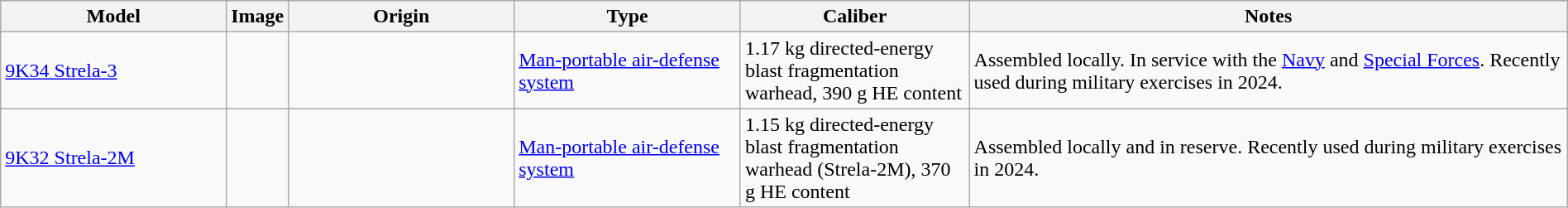<table class="wikitable" style="width:100%;">
<tr>
<th style="width:15%;">Model</th>
<th style="width:0%;">Image</th>
<th style="width:15%;">Origin</th>
<th style="width:15%;">Type</th>
<th style="width:15%;">Caliber</th>
<th style="width:40%;">Notes</th>
</tr>
<tr>
<td><a href='#'>9K34 Strela-3</a></td>
<td></td>
<td> <br></td>
<td><a href='#'>Man-portable air-defense system</a></td>
<td>1.17 kg directed-energy blast fragmentation warhead, 390 g HE content</td>
<td>Assembled locally. In service with the <a href='#'>Navy</a> and <a href='#'>Special Forces</a>. Recently used during military exercises in 2024.</td>
</tr>
<tr>
<td><a href='#'>9K32 Strela-2M</a></td>
<td></td>
<td> <br></td>
<td><a href='#'>Man-portable air-defense system</a></td>
<td>1.15 kg directed-energy blast fragmentation warhead (Strela-2M), 370 g HE content</td>
<td>Assembled locally and in reserve. Recently used during military exercises in 2024.</td>
</tr>
</table>
